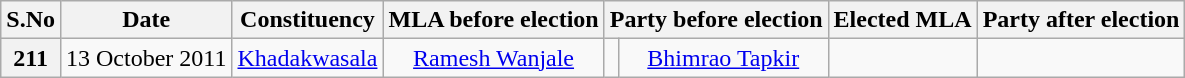<table class="wikitable sortable" style="text-align:center;">
<tr>
<th>S.No</th>
<th>Date</th>
<th>Constituency</th>
<th>MLA before election</th>
<th colspan="2">Party before election</th>
<th>Elected MLA</th>
<th colspan="2">Party after election</th>
</tr>
<tr>
<th>211</th>
<td>13 October 2011</td>
<td><a href='#'>Khadakwasala</a></td>
<td><a href='#'>Ramesh Wanjale</a></td>
<td></td>
<td><a href='#'>Bhimrao Tapkir</a></td>
<td></td>
</tr>
</table>
